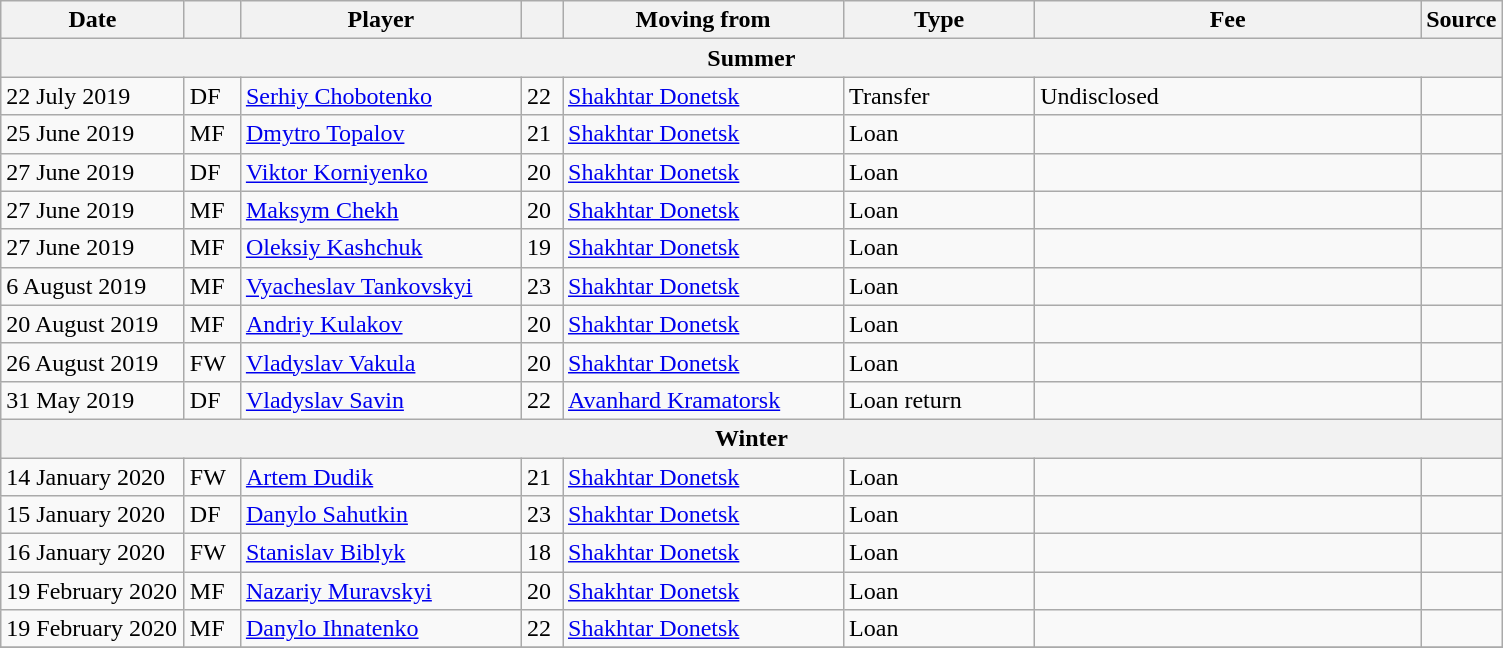<table class="wikitable sortable">
<tr>
<th style="width:115px;">Date</th>
<th style="width:30px;"></th>
<th style="width:180px;">Player</th>
<th style="width:20px;"></th>
<th style="width:180px;">Moving from</th>
<th style="width:120px;" class="unsortable">Type</th>
<th style="width:250px;" class="unsortable">Fee</th>
<th style="width:20px;">Source</th>
</tr>
<tr>
<th colspan=8>Summer</th>
</tr>
<tr>
<td>22 July 2019</td>
<td>DF</td>
<td> <a href='#'>Serhiy Chobotenko</a></td>
<td>22</td>
<td> <a href='#'>Shakhtar Donetsk</a></td>
<td>Transfer</td>
<td>Undisclosed</td>
<td></td>
</tr>
<tr>
<td>25 June 2019</td>
<td>MF</td>
<td> <a href='#'>Dmytro Topalov</a></td>
<td>21</td>
<td> <a href='#'>Shakhtar Donetsk</a></td>
<td>Loan</td>
<td></td>
<td></td>
</tr>
<tr>
<td>27 June 2019</td>
<td>DF</td>
<td> <a href='#'>Viktor Korniyenko</a></td>
<td>20</td>
<td> <a href='#'>Shakhtar Donetsk</a></td>
<td>Loan</td>
<td></td>
<td></td>
</tr>
<tr>
<td>27 June 2019</td>
<td>MF</td>
<td> <a href='#'>Maksym Chekh</a></td>
<td>20</td>
<td> <a href='#'>Shakhtar Donetsk</a></td>
<td>Loan</td>
<td></td>
<td></td>
</tr>
<tr>
<td>27 June 2019</td>
<td>MF</td>
<td> <a href='#'>Oleksiy Kashchuk</a></td>
<td>19</td>
<td> <a href='#'>Shakhtar Donetsk</a></td>
<td>Loan</td>
<td></td>
<td></td>
</tr>
<tr>
<td>6 August 2019</td>
<td>MF</td>
<td> <a href='#'>Vyacheslav Tankovskyi</a></td>
<td>23</td>
<td> <a href='#'>Shakhtar Donetsk</a></td>
<td>Loan</td>
<td></td>
<td></td>
</tr>
<tr>
<td>20 August 2019</td>
<td>MF</td>
<td> <a href='#'>Andriy Kulakov</a></td>
<td>20</td>
<td> <a href='#'>Shakhtar Donetsk</a></td>
<td>Loan</td>
<td></td>
<td></td>
</tr>
<tr>
<td>26 August 2019</td>
<td>FW</td>
<td> <a href='#'>Vladyslav Vakula</a></td>
<td>20</td>
<td> <a href='#'>Shakhtar Donetsk</a></td>
<td>Loan</td>
<td></td>
<td></td>
</tr>
<tr>
<td>31 May 2019</td>
<td>DF</td>
<td> <a href='#'>Vladyslav Savin</a></td>
<td>22</td>
<td> <a href='#'>Avanhard Kramatorsk</a></td>
<td>Loan return</td>
<td></td>
<td></td>
</tr>
<tr>
<th colspan=8>Winter</th>
</tr>
<tr>
<td>14 January 2020</td>
<td>FW</td>
<td> <a href='#'>Artem Dudik</a></td>
<td>21</td>
<td> <a href='#'>Shakhtar Donetsk</a></td>
<td>Loan</td>
<td></td>
<td></td>
</tr>
<tr>
<td>15 January 2020</td>
<td>DF</td>
<td> <a href='#'>Danylo Sahutkin</a></td>
<td>23</td>
<td> <a href='#'>Shakhtar Donetsk</a></td>
<td>Loan</td>
<td></td>
<td></td>
</tr>
<tr>
<td>16 January 2020</td>
<td>FW</td>
<td> <a href='#'>Stanislav Biblyk</a></td>
<td>18</td>
<td> <a href='#'>Shakhtar Donetsk</a></td>
<td>Loan</td>
<td></td>
<td></td>
</tr>
<tr>
<td>19 February 2020</td>
<td>MF</td>
<td> <a href='#'>Nazariy Muravskyi</a></td>
<td>20</td>
<td> <a href='#'>Shakhtar Donetsk</a></td>
<td>Loan</td>
<td></td>
<td></td>
</tr>
<tr>
<td>19 February 2020</td>
<td>MF</td>
<td> <a href='#'>Danylo Ihnatenko</a></td>
<td>22</td>
<td> <a href='#'>Shakhtar Donetsk</a></td>
<td>Loan</td>
<td></td>
<td></td>
</tr>
<tr>
</tr>
</table>
